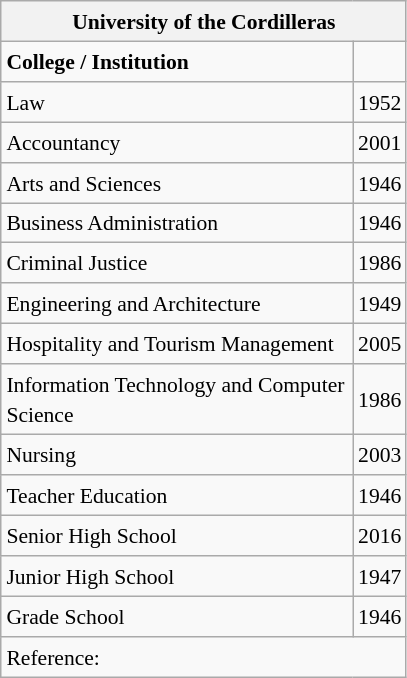<table class="wikitable floatright" style="margin-left:1em; font-size:90%; line-height:1.4em; width:271px;">
<tr>
<th colspan="2" style="text-align: center;"><strong>University of the Cordilleras</strong></th>
</tr>
<tr>
<td><strong>College / Institution</strong></td>
<td></td>
</tr>
<tr>
<td>Law</td>
<td>1952</td>
</tr>
<tr>
<td>Accountancy</td>
<td>2001</td>
</tr>
<tr>
<td>Arts and Sciences</td>
<td>1946</td>
</tr>
<tr>
<td>Business Administration</td>
<td>1946</td>
</tr>
<tr>
<td>Criminal Justice</td>
<td>1986</td>
</tr>
<tr>
<td>Engineering and Architecture</td>
<td>1949</td>
</tr>
<tr>
<td>Hospitality and Tourism Management</td>
<td>2005</td>
</tr>
<tr>
<td>Information Technology and Computer Science</td>
<td>1986</td>
</tr>
<tr>
<td>Nursing</td>
<td>2003</td>
</tr>
<tr>
<td>Teacher Education</td>
<td>1946</td>
</tr>
<tr>
<td>Senior High School</td>
<td>2016</td>
</tr>
<tr>
<td>Junior High School</td>
<td>1947</td>
</tr>
<tr>
<td>Grade School</td>
<td>1946</td>
</tr>
<tr>
<td colspan="2">Reference:</td>
</tr>
</table>
